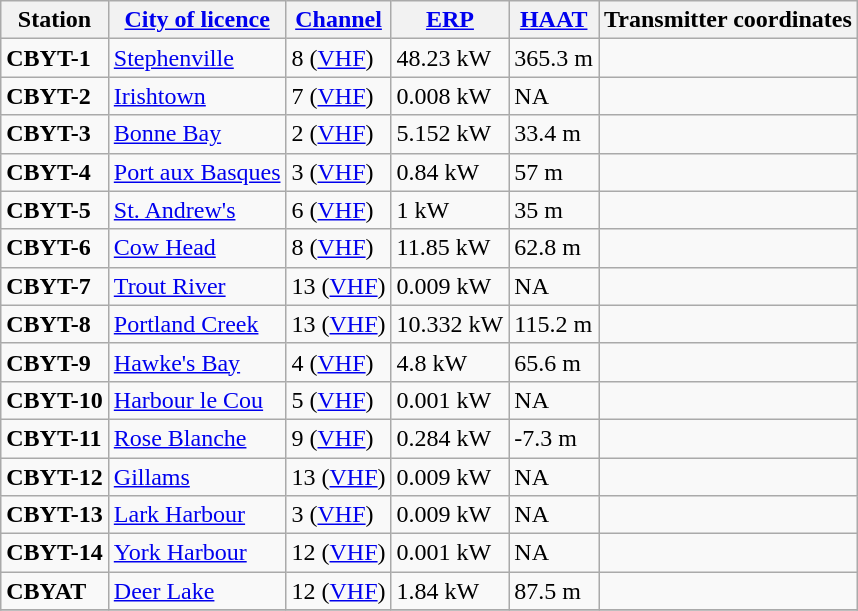<table class="wikitable">
<tr>
<th>Station</th>
<th><a href='#'>City of licence</a></th>
<th><a href='#'>Channel</a></th>
<th><a href='#'>ERP</a></th>
<th><a href='#'>HAAT</a></th>
<th>Transmitter coordinates</th>
</tr>
<tr style="vertical-align: top; text-align: left;">
<td><strong>CBYT-1</strong></td>
<td><a href='#'>Stephenville</a></td>
<td>8 (<a href='#'>VHF</a>)</td>
<td>48.23 kW</td>
<td>365.3 m</td>
<td></td>
</tr>
<tr style="vertical-align: top; text-align: left;">
<td><strong>CBYT-2</strong></td>
<td><a href='#'>Irishtown</a></td>
<td>7 (<a href='#'>VHF</a>)</td>
<td>0.008 kW</td>
<td>NA</td>
<td></td>
</tr>
<tr style="vertical-align: top; text-align: left;">
<td><strong>CBYT-3</strong></td>
<td><a href='#'>Bonne Bay</a></td>
<td>2 (<a href='#'>VHF</a>)</td>
<td>5.152 kW</td>
<td>33.4 m</td>
<td></td>
</tr>
<tr style="vertical-align: top; text-align: left;">
<td><strong>CBYT-4</strong></td>
<td><a href='#'>Port aux Basques</a></td>
<td>3 (<a href='#'>VHF</a>)</td>
<td>0.84 kW</td>
<td>57 m</td>
<td></td>
</tr>
<tr style="vertical-align: top; text-align: left;">
<td><strong>CBYT-5</strong></td>
<td><a href='#'>St. Andrew's</a></td>
<td>6 (<a href='#'>VHF</a>)</td>
<td>1 kW</td>
<td>35 m</td>
<td></td>
</tr>
<tr style="vertical-align: top; text-align: left;">
<td><strong>CBYT-6</strong></td>
<td><a href='#'>Cow Head</a></td>
<td>8 (<a href='#'>VHF</a>)</td>
<td>11.85 kW</td>
<td>62.8 m</td>
<td></td>
</tr>
<tr style="vertical-align: top; text-align: left;">
<td><strong>CBYT-7</strong></td>
<td><a href='#'>Trout River</a></td>
<td>13 (<a href='#'>VHF</a>)</td>
<td>0.009 kW</td>
<td>NA</td>
<td></td>
</tr>
<tr style="vertical-align: top; text-align: left;">
<td><strong>CBYT-8</strong></td>
<td><a href='#'>Portland Creek</a></td>
<td>13 (<a href='#'>VHF</a>)</td>
<td>10.332 kW</td>
<td>115.2 m</td>
<td></td>
</tr>
<tr style="vertical-align: top; text-align: left;">
<td><strong>CBYT-9</strong></td>
<td><a href='#'>Hawke's Bay</a></td>
<td>4 (<a href='#'>VHF</a>)</td>
<td>4.8 kW</td>
<td>65.6 m</td>
<td></td>
</tr>
<tr style="vertical-align: top; text-align: left;">
<td><strong>CBYT-10</strong></td>
<td><a href='#'>Harbour le Cou</a></td>
<td>5 (<a href='#'>VHF</a>)</td>
<td>0.001 kW</td>
<td>NA</td>
<td></td>
</tr>
<tr style="vertical-align: top; text-align: left;">
<td><strong>CBYT-11</strong></td>
<td><a href='#'>Rose Blanche</a></td>
<td>9 (<a href='#'>VHF</a>)</td>
<td>0.284 kW</td>
<td>-7.3 m</td>
<td></td>
</tr>
<tr style="vertical-align: top; text-align: left;">
<td><strong>CBYT-12</strong></td>
<td><a href='#'>Gillams</a></td>
<td>13 (<a href='#'>VHF</a>)</td>
<td>0.009 kW</td>
<td>NA</td>
<td></td>
</tr>
<tr style="vertical-align: top; text-align: left;">
<td><strong>CBYT-13</strong></td>
<td><a href='#'>Lark Harbour</a></td>
<td>3 (<a href='#'>VHF</a>)</td>
<td>0.009 kW</td>
<td>NA</td>
<td></td>
</tr>
<tr style="vertical-align: top; text-align: left;">
<td><strong>CBYT-14</strong></td>
<td><a href='#'>York Harbour</a></td>
<td>12 (<a href='#'>VHF</a>)</td>
<td>0.001 kW</td>
<td>NA</td>
<td></td>
</tr>
<tr style="vertical-align: top; text-align: left;">
<td><strong>CBYAT</strong></td>
<td><a href='#'>Deer Lake</a></td>
<td>12 (<a href='#'>VHF</a>)</td>
<td>1.84 kW</td>
<td>87.5 m</td>
<td></td>
</tr>
<tr style="vertical-align: top; text-align: left;">
</tr>
</table>
